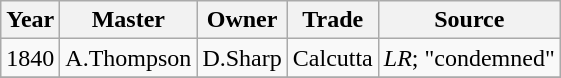<table class=" wikitable">
<tr>
<th>Year</th>
<th>Master</th>
<th>Owner</th>
<th>Trade</th>
<th>Source</th>
</tr>
<tr>
<td>1840</td>
<td>A.Thompson</td>
<td>D.Sharp</td>
<td>Calcutta</td>
<td><em>LR</em>; "condemned"</td>
</tr>
<tr>
</tr>
</table>
